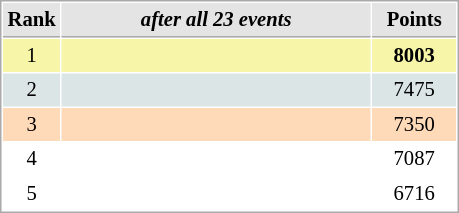<table cellspacing="1" cellpadding="3" style="border:1px solid #AAAAAA;font-size:86%">
<tr style="background-color: #E4E4E4;">
<th style="border-bottom:1px solid #AAAAAA; width: 10px;">Rank</th>
<th style="border-bottom:1px solid #AAAAAA; width: 200px;"><em>after all 23 events</em></th>
<th style="border-bottom:1px solid #AAAAAA; width: 50px;">Points</th>
</tr>
<tr style="background:#f7f6a8;">
<td align=center>1</td>
<td><strong></strong></td>
<td align=center><strong>8003</strong></td>
</tr>
<tr style="background:#dce5e5;">
<td align=center>2</td>
<td></td>
<td align=center>7475</td>
</tr>
<tr style="background:#ffdab9;">
<td align=center>3</td>
<td></td>
<td align=center>7350</td>
</tr>
<tr>
<td align=center>4</td>
<td></td>
<td align=center>7087</td>
</tr>
<tr>
<td align=center>5</td>
<td></td>
<td align=center>6716</td>
</tr>
</table>
